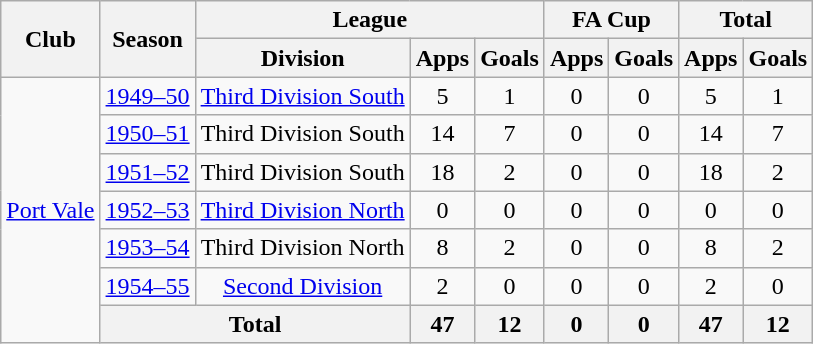<table class="wikitable" style="text-align: center;">
<tr>
<th rowspan="2">Club</th>
<th rowspan="2">Season</th>
<th colspan="3">League</th>
<th colspan="2">FA Cup</th>
<th colspan="2">Total</th>
</tr>
<tr>
<th>Division</th>
<th>Apps</th>
<th>Goals</th>
<th>Apps</th>
<th>Goals</th>
<th>Apps</th>
<th>Goals</th>
</tr>
<tr>
<td rowspan="7"><a href='#'>Port Vale</a></td>
<td><a href='#'>1949–50</a></td>
<td><a href='#'>Third Division South</a></td>
<td>5</td>
<td>1</td>
<td>0</td>
<td>0</td>
<td>5</td>
<td>1</td>
</tr>
<tr>
<td><a href='#'>1950–51</a></td>
<td>Third Division South</td>
<td>14</td>
<td>7</td>
<td>0</td>
<td>0</td>
<td>14</td>
<td>7</td>
</tr>
<tr>
<td><a href='#'>1951–52</a></td>
<td>Third Division South</td>
<td>18</td>
<td>2</td>
<td>0</td>
<td>0</td>
<td>18</td>
<td>2</td>
</tr>
<tr>
<td><a href='#'>1952–53</a></td>
<td><a href='#'>Third Division North</a></td>
<td>0</td>
<td>0</td>
<td>0</td>
<td>0</td>
<td>0</td>
<td>0</td>
</tr>
<tr>
<td><a href='#'>1953–54</a></td>
<td>Third Division North</td>
<td>8</td>
<td>2</td>
<td>0</td>
<td>0</td>
<td>8</td>
<td>2</td>
</tr>
<tr>
<td><a href='#'>1954–55</a></td>
<td><a href='#'>Second Division</a></td>
<td>2</td>
<td>0</td>
<td>0</td>
<td>0</td>
<td>2</td>
<td>0</td>
</tr>
<tr>
<th colspan="2">Total</th>
<th>47</th>
<th>12</th>
<th>0</th>
<th>0</th>
<th>47</th>
<th>12</th>
</tr>
</table>
